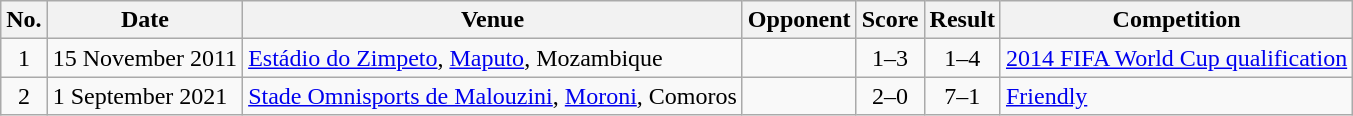<table class="wikitable sortable">
<tr>
<th scope="col">No.</th>
<th scope="col">Date</th>
<th scope="col">Venue</th>
<th scope="col">Opponent</th>
<th scope="col">Score</th>
<th scope="col">Result</th>
<th scope="col">Competition</th>
</tr>
<tr>
<td align="center">1</td>
<td>15 November 2011</td>
<td><a href='#'>Estádio do Zimpeto</a>, <a href='#'>Maputo</a>, Mozambique</td>
<td></td>
<td align="center">1–3</td>
<td align="center">1–4</td>
<td><a href='#'>2014 FIFA World Cup qualification</a></td>
</tr>
<tr>
<td align="center">2</td>
<td>1 September 2021</td>
<td><a href='#'>Stade Omnisports de Malouzini</a>, <a href='#'>Moroni</a>, Comoros</td>
<td></td>
<td align="center">2–0</td>
<td align="center">7–1</td>
<td><a href='#'>Friendly</a></td>
</tr>
</table>
